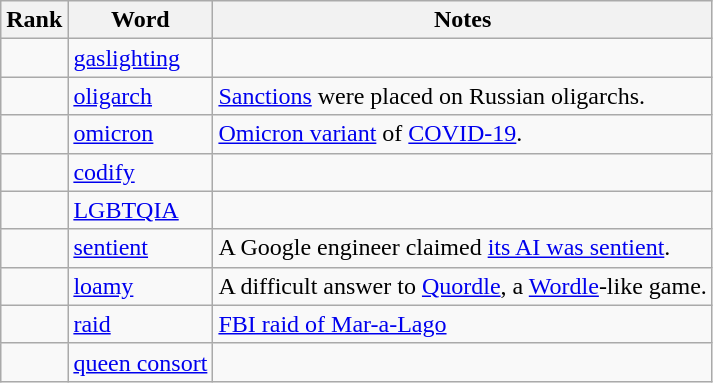<table class="wikitable">
<tr>
<th>Rank</th>
<th>Word</th>
<th>Notes</th>
</tr>
<tr>
<td></td>
<td><a href='#'>gaslighting</a></td>
<td></td>
</tr>
<tr>
<td></td>
<td><a href='#'>oligarch</a></td>
<td><a href='#'>Sanctions</a> were placed on Russian oligarchs.</td>
</tr>
<tr>
<td></td>
<td><a href='#'>omicron</a></td>
<td><a href='#'>Omicron variant</a> of <a href='#'>COVID-19</a>.</td>
</tr>
<tr>
<td></td>
<td><a href='#'>codify</a></td>
<td></td>
</tr>
<tr>
<td></td>
<td><a href='#'>LGBTQIA</a></td>
<td></td>
</tr>
<tr>
<td></td>
<td><a href='#'>sentient</a></td>
<td>A Google engineer claimed <a href='#'>its AI was sentient</a>.</td>
</tr>
<tr>
<td></td>
<td><a href='#'>loamy</a></td>
<td>A difficult answer to <a href='#'>Quordle</a>, a <a href='#'>Wordle</a>-like game.</td>
</tr>
<tr>
<td></td>
<td><a href='#'>raid</a></td>
<td><a href='#'>FBI raid of Mar-a-Lago</a></td>
</tr>
<tr>
<td></td>
<td><a href='#'>queen consort</a></td>
<td></td>
</tr>
</table>
